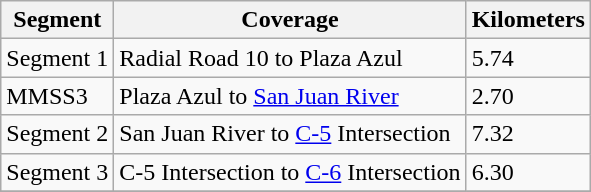<table class="wikitable">
<tr>
<th>Segment</th>
<th>Coverage</th>
<th>Kilometers</th>
</tr>
<tr>
<td>Segment 1</td>
<td>Radial Road 10 to Plaza Azul</td>
<td>5.74</td>
</tr>
<tr>
<td>MMSS3</td>
<td>Plaza Azul to <a href='#'>San Juan River</a></td>
<td>2.70</td>
</tr>
<tr>
<td>Segment 2</td>
<td>San Juan River to <a href='#'>C-5</a> Intersection</td>
<td>7.32</td>
</tr>
<tr>
<td>Segment 3</td>
<td>C-5 Intersection to <a href='#'>C-6</a> Intersection</td>
<td>6.30</td>
</tr>
<tr>
</tr>
</table>
